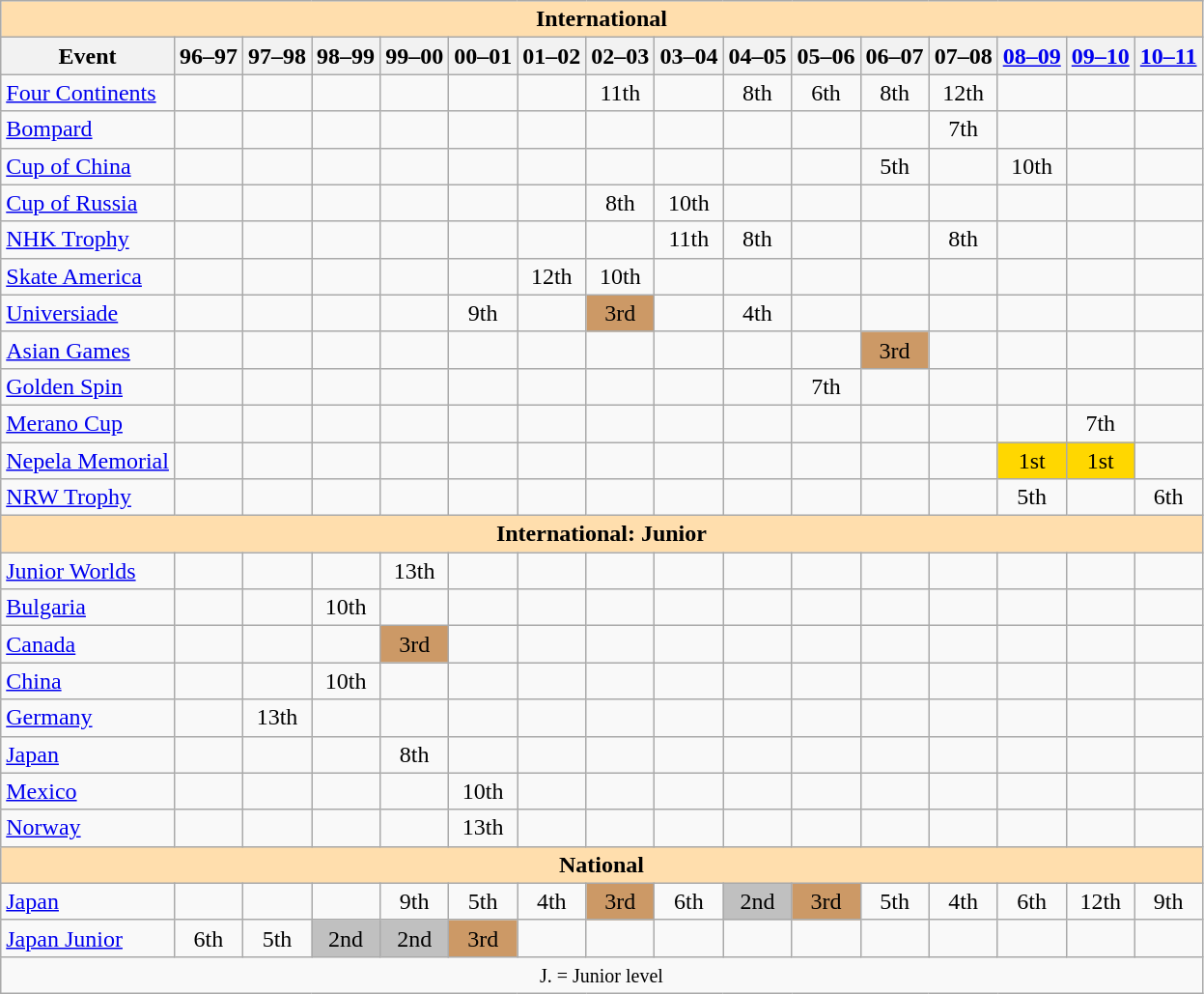<table class="wikitable" style="text-align:center">
<tr>
<th colspan="16" style="background-color: #ffdead; " align="center"><strong>International</strong></th>
</tr>
<tr>
<th>Event</th>
<th>96–97</th>
<th>97–98</th>
<th>98–99</th>
<th>99–00</th>
<th>00–01</th>
<th>01–02</th>
<th>02–03</th>
<th>03–04</th>
<th>04–05</th>
<th>05–06</th>
<th>06–07</th>
<th>07–08</th>
<th><a href='#'>08–09</a></th>
<th><a href='#'>09–10</a></th>
<th><a href='#'>10–11</a></th>
</tr>
<tr>
<td align=left><a href='#'>Four Continents</a></td>
<td></td>
<td></td>
<td></td>
<td></td>
<td></td>
<td></td>
<td>11th</td>
<td></td>
<td>8th</td>
<td>6th</td>
<td>8th</td>
<td>12th</td>
<td></td>
<td></td>
<td></td>
</tr>
<tr>
<td align=left> <a href='#'>Bompard</a></td>
<td></td>
<td></td>
<td></td>
<td></td>
<td></td>
<td></td>
<td></td>
<td></td>
<td></td>
<td></td>
<td></td>
<td>7th</td>
<td></td>
<td></td>
<td></td>
</tr>
<tr>
<td align=left> <a href='#'>Cup of China</a></td>
<td></td>
<td></td>
<td></td>
<td></td>
<td></td>
<td></td>
<td></td>
<td></td>
<td></td>
<td></td>
<td>5th</td>
<td></td>
<td>10th</td>
<td></td>
<td></td>
</tr>
<tr>
<td align=left> <a href='#'>Cup of Russia</a></td>
<td></td>
<td></td>
<td></td>
<td></td>
<td></td>
<td></td>
<td>8th</td>
<td>10th</td>
<td></td>
<td></td>
<td></td>
<td></td>
<td></td>
<td></td>
<td></td>
</tr>
<tr>
<td align=left> <a href='#'>NHK Trophy</a></td>
<td></td>
<td></td>
<td></td>
<td></td>
<td></td>
<td></td>
<td></td>
<td>11th</td>
<td>8th</td>
<td></td>
<td></td>
<td>8th</td>
<td></td>
<td></td>
<td></td>
</tr>
<tr>
<td align=left> <a href='#'>Skate America</a></td>
<td></td>
<td></td>
<td></td>
<td></td>
<td></td>
<td>12th</td>
<td>10th</td>
<td></td>
<td></td>
<td></td>
<td></td>
<td></td>
<td></td>
<td></td>
<td></td>
</tr>
<tr>
<td align=left><a href='#'>Universiade</a></td>
<td></td>
<td></td>
<td></td>
<td></td>
<td>9th</td>
<td></td>
<td bgcolor="cc9966">3rd</td>
<td></td>
<td>4th</td>
<td></td>
<td></td>
<td></td>
<td></td>
<td></td>
<td></td>
</tr>
<tr>
<td align=left><a href='#'>Asian Games</a></td>
<td></td>
<td></td>
<td></td>
<td></td>
<td></td>
<td></td>
<td></td>
<td></td>
<td></td>
<td></td>
<td bgcolor=cc9966>3rd</td>
<td></td>
<td></td>
<td></td>
<td></td>
</tr>
<tr>
<td align=left><a href='#'>Golden Spin</a></td>
<td></td>
<td></td>
<td></td>
<td></td>
<td></td>
<td></td>
<td></td>
<td></td>
<td></td>
<td>7th</td>
<td></td>
<td></td>
<td></td>
<td></td>
<td></td>
</tr>
<tr>
<td align=left><a href='#'>Merano Cup</a></td>
<td></td>
<td></td>
<td></td>
<td></td>
<td></td>
<td></td>
<td></td>
<td></td>
<td></td>
<td></td>
<td></td>
<td></td>
<td></td>
<td>7th</td>
<td></td>
</tr>
<tr>
<td align=left><a href='#'>Nepela Memorial</a></td>
<td></td>
<td></td>
<td></td>
<td></td>
<td></td>
<td></td>
<td></td>
<td></td>
<td></td>
<td></td>
<td></td>
<td></td>
<td bgcolor=gold>1st</td>
<td bgcolor=gold>1st</td>
<td></td>
</tr>
<tr>
<td align=left><a href='#'>NRW Trophy</a></td>
<td></td>
<td></td>
<td></td>
<td></td>
<td></td>
<td></td>
<td></td>
<td></td>
<td></td>
<td></td>
<td></td>
<td></td>
<td>5th</td>
<td></td>
<td>6th</td>
</tr>
<tr>
<th colspan="16" style="background-color: #ffdead; " align="center"><strong>International: Junior</strong></th>
</tr>
<tr>
<td align=left><a href='#'>Junior Worlds</a></td>
<td></td>
<td></td>
<td></td>
<td>13th</td>
<td></td>
<td></td>
<td></td>
<td></td>
<td></td>
<td></td>
<td></td>
<td></td>
<td></td>
<td></td>
<td></td>
</tr>
<tr>
<td align=left> <a href='#'>Bulgaria</a></td>
<td></td>
<td></td>
<td>10th</td>
<td></td>
<td></td>
<td></td>
<td></td>
<td></td>
<td></td>
<td></td>
<td></td>
<td></td>
<td></td>
<td></td>
<td></td>
</tr>
<tr>
<td align="left"> <a href='#'>Canada</a></td>
<td></td>
<td></td>
<td></td>
<td bgcolor="cc9966">3rd</td>
<td></td>
<td></td>
<td></td>
<td></td>
<td></td>
<td></td>
<td></td>
<td></td>
<td></td>
<td></td>
<td></td>
</tr>
<tr>
<td align=left> <a href='#'>China</a></td>
<td></td>
<td></td>
<td>10th</td>
<td></td>
<td></td>
<td></td>
<td></td>
<td></td>
<td></td>
<td></td>
<td></td>
<td></td>
<td></td>
<td></td>
<td></td>
</tr>
<tr>
<td align=left> <a href='#'>Germany</a></td>
<td></td>
<td>13th</td>
<td></td>
<td></td>
<td></td>
<td></td>
<td></td>
<td></td>
<td></td>
<td></td>
<td></td>
<td></td>
<td></td>
<td></td>
<td></td>
</tr>
<tr>
<td align="left"> <a href='#'>Japan</a></td>
<td></td>
<td></td>
<td></td>
<td>8th</td>
<td></td>
<td></td>
<td></td>
<td></td>
<td></td>
<td></td>
<td></td>
<td></td>
<td></td>
<td></td>
<td></td>
</tr>
<tr>
<td align=left> <a href='#'>Mexico</a></td>
<td></td>
<td></td>
<td></td>
<td></td>
<td>10th</td>
<td></td>
<td></td>
<td></td>
<td></td>
<td></td>
<td></td>
<td></td>
<td></td>
<td></td>
<td></td>
</tr>
<tr>
<td align=left> <a href='#'>Norway</a></td>
<td></td>
<td></td>
<td></td>
<td></td>
<td>13th</td>
<td></td>
<td></td>
<td></td>
<td></td>
<td></td>
<td></td>
<td></td>
<td></td>
<td></td>
<td></td>
</tr>
<tr>
<th colspan="16" style="background-color: #ffdead; " align="center"><strong>National</strong></th>
</tr>
<tr>
<td align="left"><a href='#'>Japan</a></td>
<td></td>
<td></td>
<td></td>
<td>9th</td>
<td>5th</td>
<td>4th</td>
<td bgcolor="cc9966">3rd</td>
<td>6th</td>
<td bgcolor="silver">2nd</td>
<td bgcolor="cc9966">3rd</td>
<td>5th</td>
<td>4th</td>
<td>6th</td>
<td>12th</td>
<td>9th</td>
</tr>
<tr>
<td align="left"><a href='#'>Japan Junior</a></td>
<td>6th</td>
<td>5th</td>
<td bgcolor="silver">2nd</td>
<td bgcolor="silver">2nd</td>
<td bgcolor="cc9966">3rd</td>
<td></td>
<td></td>
<td></td>
<td></td>
<td></td>
<td></td>
<td></td>
<td></td>
<td></td>
<td></td>
</tr>
<tr>
<td colspan="16" align="center"><small> J. = Junior level </small></td>
</tr>
</table>
